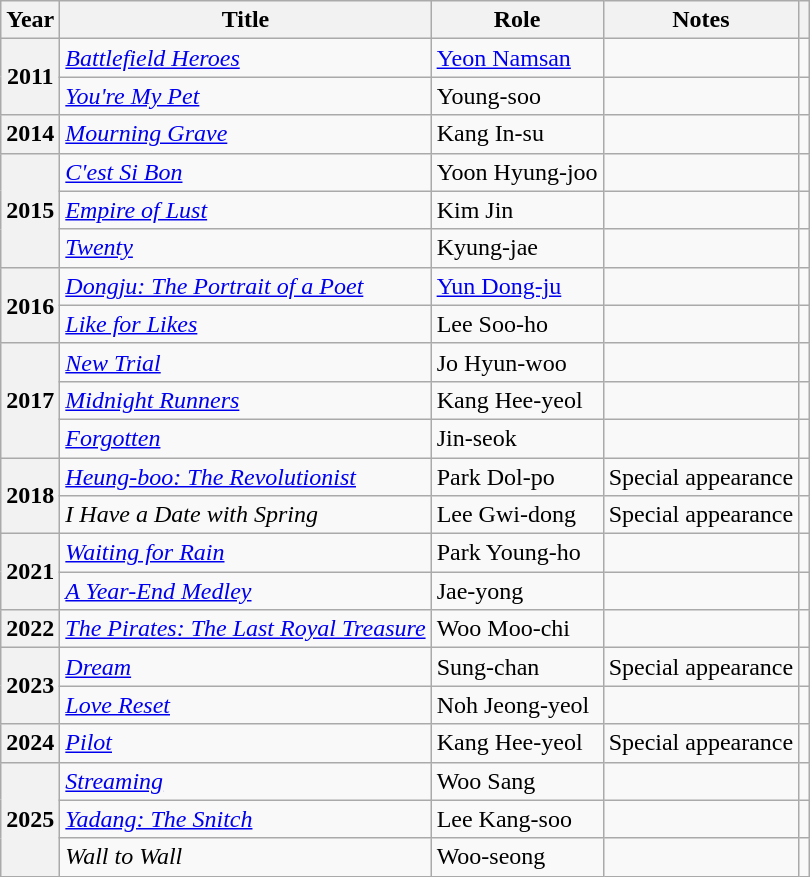<table class="wikitable plainrowheaders sortable">
<tr>
<th scope="col">Year</th>
<th scope="col">Title</th>
<th scope="col">Role</th>
<th scope="col" class="unsortable">Notes</th>
<th scope="col" class="unsortable"></th>
</tr>
<tr>
<th scope="row" rowspan="2">2011</th>
<td><em><a href='#'>Battlefield Heroes</a></em></td>
<td><a href='#'>Yeon Namsan</a></td>
<td></td>
<td style="text-align:center"></td>
</tr>
<tr>
<td><a href='#'><em>You're My Pet</em></a></td>
<td>Young-soo</td>
<td></td>
<td style="text-align:center"></td>
</tr>
<tr>
<th scope="row">2014</th>
<td><em><a href='#'>Mourning Grave</a></em></td>
<td>Kang In-su</td>
<td></td>
<td style="text-align:center"></td>
</tr>
<tr>
<th scope="row" rowspan="3">2015</th>
<td><em><a href='#'>C'est Si Bon</a></em></td>
<td>Yoon Hyung-joo</td>
<td></td>
<td style="text-align:center"></td>
</tr>
<tr>
<td><em><a href='#'>Empire of Lust</a></em></td>
<td>Kim Jin</td>
<td></td>
<td style="text-align:center"></td>
</tr>
<tr>
<td><em><a href='#'>Twenty</a></em></td>
<td>Kyung-jae</td>
<td></td>
<td style="text-align:center"></td>
</tr>
<tr>
<th scope="row" rowspan="2">2016</th>
<td><em><a href='#'>Dongju: The Portrait of a Poet</a></em></td>
<td><a href='#'>Yun Dong-ju</a></td>
<td></td>
<td style="text-align:center"></td>
</tr>
<tr>
<td><em><a href='#'>Like for Likes</a></em></td>
<td>Lee Soo-ho</td>
<td></td>
<td style="text-align:center"></td>
</tr>
<tr>
<th scope="row" rowspan="3">2017</th>
<td><em><a href='#'>New Trial</a></em></td>
<td>Jo Hyun-woo</td>
<td></td>
<td style="text-align:center"></td>
</tr>
<tr>
<td><em><a href='#'>Midnight Runners</a></em></td>
<td>Kang Hee-yeol</td>
<td></td>
<td style="text-align:center"></td>
</tr>
<tr>
<td><em><a href='#'>Forgotten</a></em></td>
<td>Jin-seok</td>
<td></td>
<td style="text-align:center"></td>
</tr>
<tr>
<th scope="row" rowspan="2">2018</th>
<td><em><a href='#'>Heung-boo: The Revolutionist</a></em></td>
<td>Park Dol-po</td>
<td>Special appearance</td>
<td style="text-align:center"></td>
</tr>
<tr>
<td><em>I Have a Date with Spring</em></td>
<td>Lee Gwi-dong</td>
<td>Special appearance</td>
<td style="text-align:center"></td>
</tr>
<tr>
<th scope="row" rowspan="2">2021</th>
<td><em><a href='#'>Waiting for Rain</a></em></td>
<td>Park Young-ho</td>
<td></td>
<td style="text-align:center"></td>
</tr>
<tr>
<td><em><a href='#'>A Year-End Medley</a></em></td>
<td>Jae-yong</td>
<td></td>
<td style="text-align:center"></td>
</tr>
<tr>
<th scope="row">2022</th>
<td><em><a href='#'>The Pirates: The Last Royal Treasure</a></em></td>
<td>Woo Moo-chi</td>
<td></td>
<td style="text-align:center"></td>
</tr>
<tr>
<th scope="row" rowspan="2">2023</th>
<td><em><a href='#'>Dream</a></em></td>
<td>Sung-chan</td>
<td>Special appearance</td>
<td style="text-align:center"></td>
</tr>
<tr>
<td><em><a href='#'>Love Reset</a></em></td>
<td>Noh Jeong-yeol</td>
<td></td>
<td style="text-align:center"></td>
</tr>
<tr>
<th scope="row">2024</th>
<td><em><a href='#'>Pilot</a></em></td>
<td>Kang Hee-yeol</td>
<td>Special appearance</td>
<td style="text-align:center"></td>
</tr>
<tr>
<th scope="row" rowspan="3">2025</th>
<td><em><a href='#'>Streaming</a></em></td>
<td>Woo Sang</td>
<td></td>
<td style="text-align:center"></td>
</tr>
<tr>
<td><em><a href='#'>Yadang: The Snitch</a></em></td>
<td>Lee Kang-soo</td>
<td></td>
<td style="text-align:center"></td>
</tr>
<tr>
<td><em>Wall to Wall</em></td>
<td>Woo-seong</td>
<td></td>
<td style="text-align:center"></td>
</tr>
</table>
